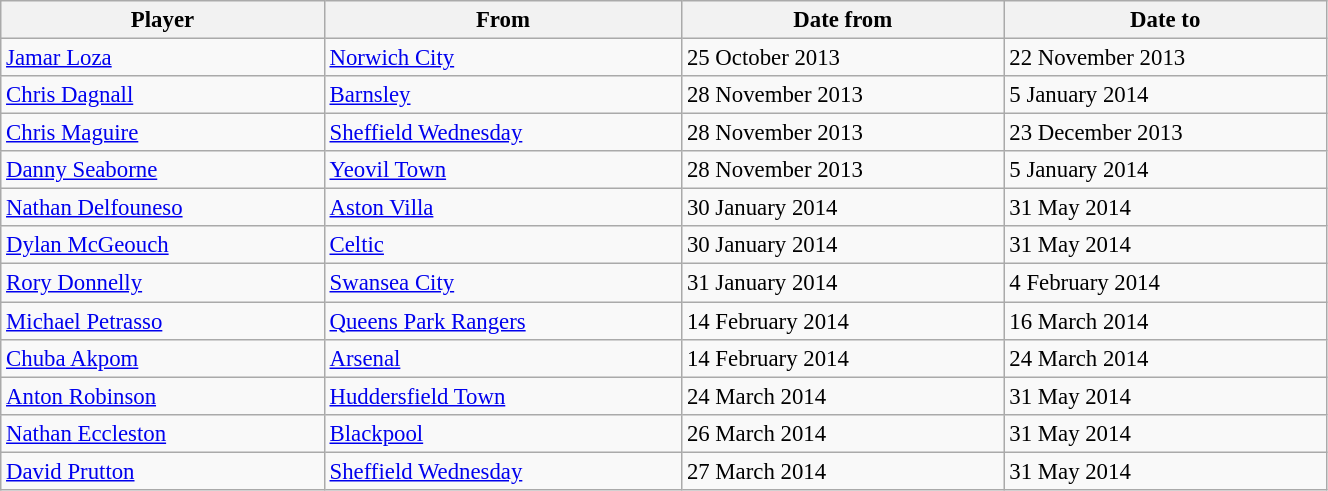<table class="wikitable sortable" style="text-align:center; font-size:95%; width:70%; text-align:left">
<tr>
<th>Player</th>
<th>From</th>
<th>Date from</th>
<th>Date to</th>
</tr>
<tr>
<td> <a href='#'>Jamar Loza</a></td>
<td> <a href='#'>Norwich City</a></td>
<td>25 October 2013</td>
<td>22 November 2013</td>
</tr>
<tr>
<td> <a href='#'>Chris Dagnall</a></td>
<td> <a href='#'>Barnsley</a></td>
<td>28 November 2013</td>
<td>5 January 2014</td>
</tr>
<tr>
<td> <a href='#'>Chris Maguire</a></td>
<td> <a href='#'>Sheffield Wednesday</a></td>
<td>28 November 2013</td>
<td>23 December 2013</td>
</tr>
<tr>
<td> <a href='#'>Danny Seaborne</a></td>
<td> <a href='#'>Yeovil Town</a></td>
<td>28 November 2013</td>
<td>5 January 2014</td>
</tr>
<tr>
<td> <a href='#'>Nathan Delfouneso</a></td>
<td> <a href='#'>Aston Villa</a></td>
<td>30 January 2014</td>
<td>31 May 2014</td>
</tr>
<tr>
<td> <a href='#'>Dylan McGeouch</a></td>
<td> <a href='#'>Celtic</a></td>
<td>30 January 2014</td>
<td>31 May 2014</td>
</tr>
<tr>
<td> <a href='#'>Rory Donnelly</a></td>
<td> <a href='#'>Swansea City</a></td>
<td>31 January 2014</td>
<td>4 February 2014</td>
</tr>
<tr>
<td> <a href='#'>Michael Petrasso</a></td>
<td> <a href='#'>Queens Park Rangers</a></td>
<td>14 February 2014</td>
<td>16 March 2014</td>
</tr>
<tr>
<td> <a href='#'>Chuba Akpom</a></td>
<td> <a href='#'>Arsenal</a></td>
<td>14 February 2014</td>
<td>24 March 2014</td>
</tr>
<tr>
<td> <a href='#'>Anton Robinson</a></td>
<td> <a href='#'>Huddersfield Town</a></td>
<td>24 March 2014</td>
<td>31 May 2014</td>
</tr>
<tr>
<td> <a href='#'>Nathan Eccleston</a></td>
<td> <a href='#'>Blackpool</a></td>
<td>26 March 2014</td>
<td>31 May 2014</td>
</tr>
<tr>
<td> <a href='#'>David Prutton</a></td>
<td> <a href='#'>Sheffield Wednesday</a></td>
<td>27 March 2014</td>
<td>31 May 2014</td>
</tr>
</table>
